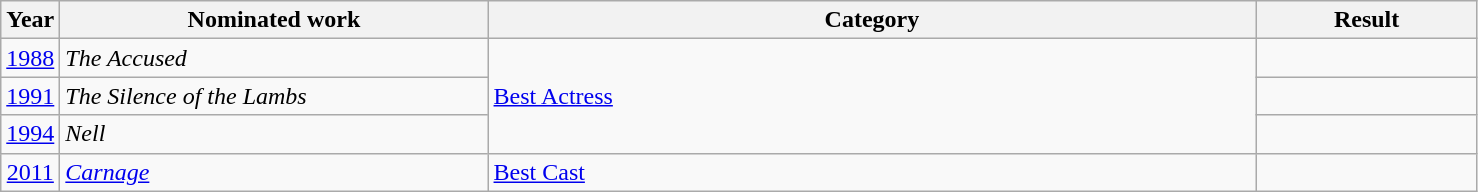<table class=wikitable>
<tr>
<th width=4%>Year</th>
<th width=29%>Nominated work</th>
<th width=52%>Category</th>
<th width=15%>Result</th>
</tr>
<tr>
<td align=center><a href='#'>1988</a></td>
<td><em>The Accused</em></td>
<td rowspan=3><a href='#'>Best Actress</a></td>
<td></td>
</tr>
<tr>
<td align=center><a href='#'>1991</a></td>
<td><em>The Silence of the Lambs</em></td>
<td></td>
</tr>
<tr>
<td align=center><a href='#'>1994</a></td>
<td><em>Nell</em></td>
<td></td>
</tr>
<tr>
<td align=center><a href='#'>2011</a></td>
<td><em><a href='#'>Carnage</a></em></td>
<td><a href='#'>Best Cast</a></td>
<td></td>
</tr>
</table>
